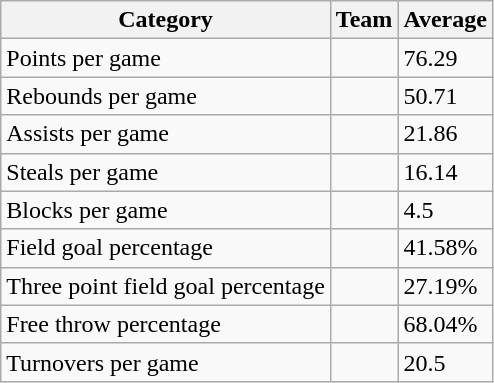<table class="wikitable">
<tr>
<th>Category</th>
<th>Team</th>
<th>Average</th>
</tr>
<tr>
<td>Points per game</td>
<td></td>
<td>76.29</td>
</tr>
<tr>
<td>Rebounds per game</td>
<td></td>
<td>50.71</td>
</tr>
<tr>
<td>Assists per game</td>
<td></td>
<td>21.86</td>
</tr>
<tr>
<td>Steals per game</td>
<td></td>
<td>16.14</td>
</tr>
<tr>
<td>Blocks per game</td>
<td></td>
<td>4.5</td>
</tr>
<tr>
<td>Field goal percentage</td>
<td></td>
<td>41.58%</td>
</tr>
<tr>
<td>Three point field goal percentage</td>
<td></td>
<td>27.19%</td>
</tr>
<tr>
<td>Free throw percentage</td>
<td></td>
<td>68.04%</td>
</tr>
<tr>
<td>Turnovers per game</td>
<td></td>
<td>20.5</td>
</tr>
</table>
